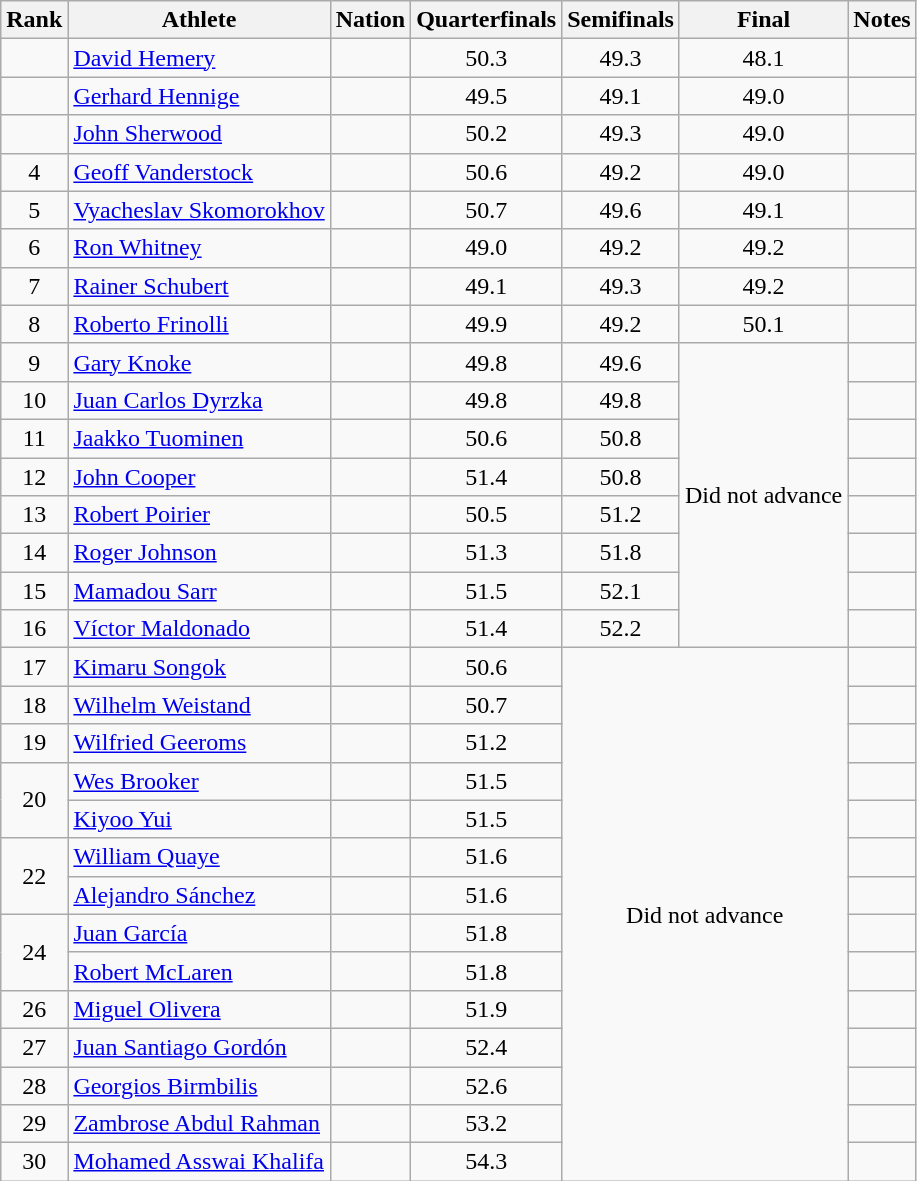<table class="wikitable sortable" style="text-align:center">
<tr>
<th>Rank</th>
<th>Athlete</th>
<th>Nation</th>
<th>Quarterfinals</th>
<th>Semifinals</th>
<th>Final</th>
<th>Notes</th>
</tr>
<tr>
<td></td>
<td align="left"><a href='#'>David Hemery</a></td>
<td align="left"></td>
<td>50.3</td>
<td>49.3</td>
<td>48.1</td>
<td></td>
</tr>
<tr>
<td></td>
<td align="left"><a href='#'>Gerhard Hennige</a></td>
<td align="left"></td>
<td>49.5</td>
<td>49.1</td>
<td>49.0</td>
<td></td>
</tr>
<tr>
<td></td>
<td align="left"><a href='#'>John Sherwood</a></td>
<td align="left"></td>
<td>50.2</td>
<td>49.3</td>
<td>49.0</td>
<td></td>
</tr>
<tr>
<td>4</td>
<td align="left"><a href='#'>Geoff Vanderstock</a></td>
<td align="left"></td>
<td>50.6</td>
<td>49.2</td>
<td>49.0</td>
<td></td>
</tr>
<tr>
<td>5</td>
<td align="left"><a href='#'>Vyacheslav Skomorokhov</a></td>
<td align="left"></td>
<td>50.7</td>
<td>49.6</td>
<td>49.1</td>
<td></td>
</tr>
<tr>
<td>6</td>
<td align="left"><a href='#'>Ron Whitney</a></td>
<td align="left"></td>
<td>49.0</td>
<td>49.2</td>
<td>49.2</td>
<td></td>
</tr>
<tr>
<td>7</td>
<td align="left"><a href='#'>Rainer Schubert</a></td>
<td align="left"></td>
<td>49.1</td>
<td>49.3</td>
<td>49.2</td>
<td></td>
</tr>
<tr>
<td>8</td>
<td align="left"><a href='#'>Roberto Frinolli</a></td>
<td align="left"></td>
<td>49.9</td>
<td>49.2</td>
<td>50.1</td>
<td></td>
</tr>
<tr>
<td>9</td>
<td align="left"><a href='#'>Gary Knoke</a></td>
<td align="left"></td>
<td>49.8</td>
<td>49.6</td>
<td rowspan=8 data-sort-value=99.9>Did not advance</td>
<td></td>
</tr>
<tr>
<td>10</td>
<td align="left"><a href='#'>Juan Carlos Dyrzka</a></td>
<td align="left"></td>
<td>49.8</td>
<td>49.8</td>
<td></td>
</tr>
<tr>
<td>11</td>
<td align="left"><a href='#'>Jaakko Tuominen</a></td>
<td align="left"></td>
<td>50.6</td>
<td>50.8</td>
<td></td>
</tr>
<tr>
<td>12</td>
<td align="left"><a href='#'>John Cooper</a></td>
<td align="left"></td>
<td>51.4</td>
<td>50.8</td>
<td></td>
</tr>
<tr>
<td>13</td>
<td align="left"><a href='#'>Robert Poirier</a></td>
<td align="left"></td>
<td>50.5</td>
<td>51.2</td>
<td></td>
</tr>
<tr>
<td>14</td>
<td align="left"><a href='#'>Roger Johnson</a></td>
<td align="left"></td>
<td>51.3</td>
<td>51.8</td>
<td></td>
</tr>
<tr>
<td>15</td>
<td align="left"><a href='#'>Mamadou Sarr</a></td>
<td align="left"></td>
<td>51.5</td>
<td>52.1</td>
<td></td>
</tr>
<tr>
<td>16</td>
<td align="left"><a href='#'>Víctor Maldonado</a></td>
<td align="left"></td>
<td>51.4</td>
<td>52.2</td>
<td></td>
</tr>
<tr>
<td>17</td>
<td align="left"><a href='#'>Kimaru Songok</a></td>
<td align="left"></td>
<td>50.6</td>
<td rowspan=14 colspan=2 data-sort-value=99.9>Did not advance</td>
<td></td>
</tr>
<tr>
<td>18</td>
<td align="left"><a href='#'>Wilhelm Weistand</a></td>
<td align="left"></td>
<td>50.7</td>
<td></td>
</tr>
<tr>
<td>19</td>
<td align="left"><a href='#'>Wilfried Geeroms</a></td>
<td align="left"></td>
<td>51.2</td>
<td></td>
</tr>
<tr>
<td rowspan=2>20</td>
<td align="left"><a href='#'>Wes Brooker</a></td>
<td align="left"></td>
<td>51.5</td>
<td></td>
</tr>
<tr>
<td align="left"><a href='#'>Kiyoo Yui</a></td>
<td align="left"></td>
<td>51.5</td>
<td></td>
</tr>
<tr>
<td rowspan=2>22</td>
<td align="left"><a href='#'>William Quaye</a></td>
<td align="left"></td>
<td>51.6</td>
<td></td>
</tr>
<tr>
<td align="left"><a href='#'>Alejandro Sánchez</a></td>
<td align="left"></td>
<td>51.6</td>
<td></td>
</tr>
<tr>
<td rowspan=2>24</td>
<td align="left"><a href='#'>Juan García</a></td>
<td align="left"></td>
<td>51.8</td>
<td></td>
</tr>
<tr>
<td align="left"><a href='#'>Robert McLaren</a></td>
<td align="left"></td>
<td>51.8</td>
<td></td>
</tr>
<tr>
<td>26</td>
<td align="left"><a href='#'>Miguel Olivera</a></td>
<td align="left"></td>
<td>51.9</td>
<td></td>
</tr>
<tr>
<td>27</td>
<td align="left"><a href='#'>Juan Santiago Gordón</a></td>
<td align="left"></td>
<td>52.4</td>
<td></td>
</tr>
<tr>
<td>28</td>
<td align="left"><a href='#'>Georgios Birmbilis</a></td>
<td align="left"></td>
<td>52.6</td>
<td></td>
</tr>
<tr>
<td>29</td>
<td align="left"><a href='#'>Zambrose Abdul Rahman</a></td>
<td align="left"></td>
<td>53.2</td>
<td></td>
</tr>
<tr>
<td>30</td>
<td align="left"><a href='#'>Mohamed Asswai Khalifa</a></td>
<td align="left"></td>
<td>54.3</td>
<td></td>
</tr>
</table>
